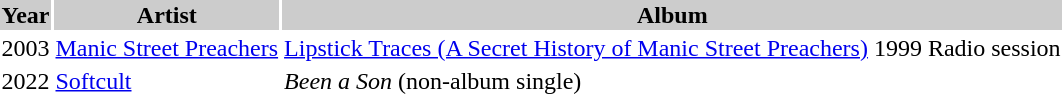<table>
<tr style="background:#ccc;">
<th>Year</th>
<th>Artist</th>
<th>Album</th>
</tr>
<tr>
<td>2003</td>
<td><a href='#'>Manic Street Preachers</a></td>
<td><a href='#'>Lipstick Traces (A Secret History of Manic Street Preachers)</a> 1999 Radio session</td>
</tr>
<tr>
<td>2022</td>
<td><a href='#'>Softcult</a></td>
<td><em>Been a Son</em> (non-album single)</td>
</tr>
</table>
